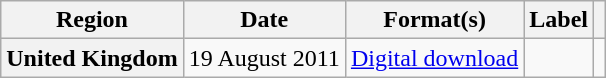<table class="wikitable plainrowheaders">
<tr>
<th scope="col">Region</th>
<th scope="col">Date</th>
<th scope="col">Format(s)</th>
<th scope="col">Label</th>
<th scope="col"></th>
</tr>
<tr>
<th scope="row">United Kingdom</th>
<td>19 August 2011</td>
<td><a href='#'>Digital download</a></td>
<td></td>
<td style="text-align:center;"></td>
</tr>
</table>
